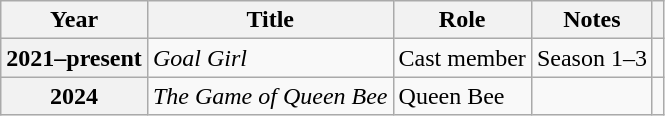<table class="wikitable plainrowheaders">
<tr>
<th scope="col">Year</th>
<th scope="col">Title</th>
<th scope="col">Role</th>
<th scope="col">Notes</th>
<th scope="col"></th>
</tr>
<tr>
<th scope="row">2021–present</th>
<td><em>Goal Girl</em></td>
<td>Cast member</td>
<td>Season 1–3</td>
<td style="text-align:center"></td>
</tr>
<tr>
<th scope="row">2024</th>
<td><em>The Game of Queen Bee</em></td>
<td>Queen Bee</td>
<td></td>
<td style="text-align:center"></td>
</tr>
</table>
